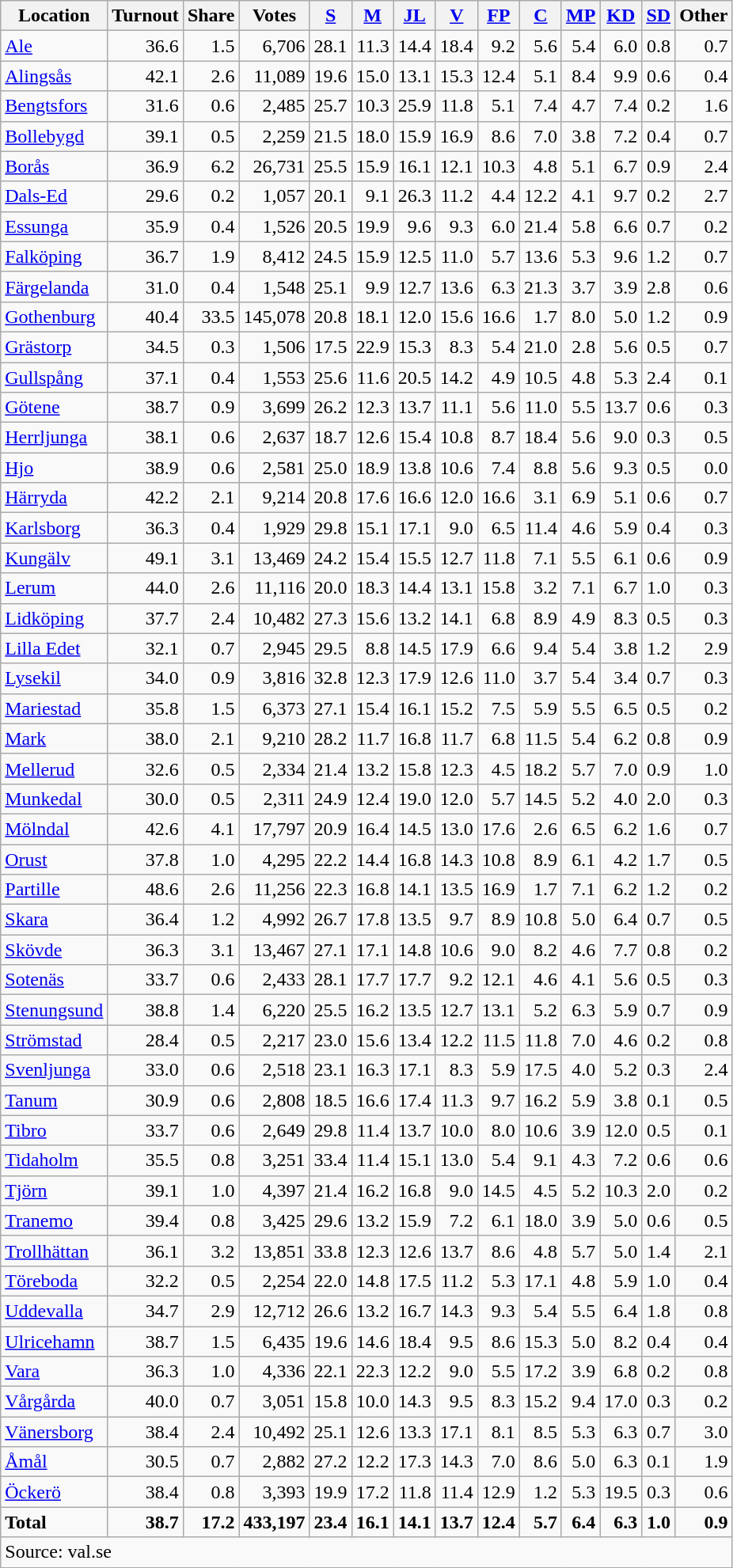<table class="wikitable sortable" style=text-align:right>
<tr>
<th>Location</th>
<th>Turnout</th>
<th>Share</th>
<th>Votes</th>
<th><a href='#'>S</a></th>
<th><a href='#'>M</a></th>
<th><a href='#'>JL</a></th>
<th><a href='#'>V</a></th>
<th><a href='#'>FP</a></th>
<th><a href='#'>C</a></th>
<th><a href='#'>MP</a></th>
<th><a href='#'>KD</a></th>
<th><a href='#'>SD</a></th>
<th>Other</th>
</tr>
<tr>
<td align=left><a href='#'>Ale</a></td>
<td>36.6</td>
<td>1.5</td>
<td>6,706</td>
<td>28.1</td>
<td>11.3</td>
<td>14.4</td>
<td>18.4</td>
<td>9.2</td>
<td>5.6</td>
<td>5.4</td>
<td>6.0</td>
<td>0.8</td>
<td>0.7</td>
</tr>
<tr>
<td align=left><a href='#'>Alingsås</a></td>
<td>42.1</td>
<td>2.6</td>
<td>11,089</td>
<td>19.6</td>
<td>15.0</td>
<td>13.1</td>
<td>15.3</td>
<td>12.4</td>
<td>5.1</td>
<td>8.4</td>
<td>9.9</td>
<td>0.6</td>
<td>0.4</td>
</tr>
<tr>
<td align=left><a href='#'>Bengtsfors</a></td>
<td>31.6</td>
<td>0.6</td>
<td>2,485</td>
<td>25.7</td>
<td>10.3</td>
<td>25.9</td>
<td>11.8</td>
<td>5.1</td>
<td>7.4</td>
<td>4.7</td>
<td>7.4</td>
<td>0.2</td>
<td>1.6</td>
</tr>
<tr>
<td align=left><a href='#'>Bollebygd</a></td>
<td>39.1</td>
<td>0.5</td>
<td>2,259</td>
<td>21.5</td>
<td>18.0</td>
<td>15.9</td>
<td>16.9</td>
<td>8.6</td>
<td>7.0</td>
<td>3.8</td>
<td>7.2</td>
<td>0.4</td>
<td>0.7</td>
</tr>
<tr>
<td align=left><a href='#'>Borås</a></td>
<td>36.9</td>
<td>6.2</td>
<td>26,731</td>
<td>25.5</td>
<td>15.9</td>
<td>16.1</td>
<td>12.1</td>
<td>10.3</td>
<td>4.8</td>
<td>5.1</td>
<td>6.7</td>
<td>0.9</td>
<td>2.4</td>
</tr>
<tr>
<td align=left><a href='#'>Dals-Ed</a></td>
<td>29.6</td>
<td>0.2</td>
<td>1,057</td>
<td>20.1</td>
<td>9.1</td>
<td>26.3</td>
<td>11.2</td>
<td>4.4</td>
<td>12.2</td>
<td>4.1</td>
<td>9.7</td>
<td>0.2</td>
<td>2.7</td>
</tr>
<tr>
<td align=left><a href='#'>Essunga</a></td>
<td>35.9</td>
<td>0.4</td>
<td>1,526</td>
<td>20.5</td>
<td>19.9</td>
<td>9.6</td>
<td>9.3</td>
<td>6.0</td>
<td>21.4</td>
<td>5.8</td>
<td>6.6</td>
<td>0.7</td>
<td>0.2</td>
</tr>
<tr>
<td align=left><a href='#'>Falköping</a></td>
<td>36.7</td>
<td>1.9</td>
<td>8,412</td>
<td>24.5</td>
<td>15.9</td>
<td>12.5</td>
<td>11.0</td>
<td>5.7</td>
<td>13.6</td>
<td>5.3</td>
<td>9.6</td>
<td>1.2</td>
<td>0.7</td>
</tr>
<tr>
<td align=left><a href='#'>Färgelanda</a></td>
<td>31.0</td>
<td>0.4</td>
<td>1,548</td>
<td>25.1</td>
<td>9.9</td>
<td>12.7</td>
<td>13.6</td>
<td>6.3</td>
<td>21.3</td>
<td>3.7</td>
<td>3.9</td>
<td>2.8</td>
<td>0.6</td>
</tr>
<tr>
<td align=left><a href='#'>Gothenburg</a></td>
<td>40.4</td>
<td>33.5</td>
<td>145,078</td>
<td>20.8</td>
<td>18.1</td>
<td>12.0</td>
<td>15.6</td>
<td>16.6</td>
<td>1.7</td>
<td>8.0</td>
<td>5.0</td>
<td>1.2</td>
<td>0.9</td>
</tr>
<tr>
<td align=left><a href='#'>Grästorp</a></td>
<td>34.5</td>
<td>0.3</td>
<td>1,506</td>
<td>17.5</td>
<td>22.9</td>
<td>15.3</td>
<td>8.3</td>
<td>5.4</td>
<td>21.0</td>
<td>2.8</td>
<td>5.6</td>
<td>0.5</td>
<td>0.7</td>
</tr>
<tr>
<td align=left><a href='#'>Gullspång</a></td>
<td>37.1</td>
<td>0.4</td>
<td>1,553</td>
<td>25.6</td>
<td>11.6</td>
<td>20.5</td>
<td>14.2</td>
<td>4.9</td>
<td>10.5</td>
<td>4.8</td>
<td>5.3</td>
<td>2.4</td>
<td>0.1</td>
</tr>
<tr>
<td align=left><a href='#'>Götene</a></td>
<td>38.7</td>
<td>0.9</td>
<td>3,699</td>
<td>26.2</td>
<td>12.3</td>
<td>13.7</td>
<td>11.1</td>
<td>5.6</td>
<td>11.0</td>
<td>5.5</td>
<td>13.7</td>
<td>0.6</td>
<td>0.3</td>
</tr>
<tr>
<td align=left><a href='#'>Herrljunga</a></td>
<td>38.1</td>
<td>0.6</td>
<td>2,637</td>
<td>18.7</td>
<td>12.6</td>
<td>15.4</td>
<td>10.8</td>
<td>8.7</td>
<td>18.4</td>
<td>5.6</td>
<td>9.0</td>
<td>0.3</td>
<td>0.5</td>
</tr>
<tr>
<td align=left><a href='#'>Hjo</a></td>
<td>38.9</td>
<td>0.6</td>
<td>2,581</td>
<td>25.0</td>
<td>18.9</td>
<td>13.8</td>
<td>10.6</td>
<td>7.4</td>
<td>8.8</td>
<td>5.6</td>
<td>9.3</td>
<td>0.5</td>
<td>0.0</td>
</tr>
<tr>
<td align=left><a href='#'>Härryda</a></td>
<td>42.2</td>
<td>2.1</td>
<td>9,214</td>
<td>20.8</td>
<td>17.6</td>
<td>16.6</td>
<td>12.0</td>
<td>16.6</td>
<td>3.1</td>
<td>6.9</td>
<td>5.1</td>
<td>0.6</td>
<td>0.7</td>
</tr>
<tr>
<td align=left><a href='#'>Karlsborg</a></td>
<td>36.3</td>
<td>0.4</td>
<td>1,929</td>
<td>29.8</td>
<td>15.1</td>
<td>17.1</td>
<td>9.0</td>
<td>6.5</td>
<td>11.4</td>
<td>4.6</td>
<td>5.9</td>
<td>0.4</td>
<td>0.3</td>
</tr>
<tr>
<td align=left><a href='#'>Kungälv</a></td>
<td>49.1</td>
<td>3.1</td>
<td>13,469</td>
<td>24.2</td>
<td>15.4</td>
<td>15.5</td>
<td>12.7</td>
<td>11.8</td>
<td>7.1</td>
<td>5.5</td>
<td>6.1</td>
<td>0.6</td>
<td>0.9</td>
</tr>
<tr>
<td align=left><a href='#'>Lerum</a></td>
<td>44.0</td>
<td>2.6</td>
<td>11,116</td>
<td>20.0</td>
<td>18.3</td>
<td>14.4</td>
<td>13.1</td>
<td>15.8</td>
<td>3.2</td>
<td>7.1</td>
<td>6.7</td>
<td>1.0</td>
<td>0.3</td>
</tr>
<tr>
<td align=left><a href='#'>Lidköping</a></td>
<td>37.7</td>
<td>2.4</td>
<td>10,482</td>
<td>27.3</td>
<td>15.6</td>
<td>13.2</td>
<td>14.1</td>
<td>6.8</td>
<td>8.9</td>
<td>4.9</td>
<td>8.3</td>
<td>0.5</td>
<td>0.3</td>
</tr>
<tr>
<td align=left><a href='#'>Lilla Edet</a></td>
<td>32.1</td>
<td>0.7</td>
<td>2,945</td>
<td>29.5</td>
<td>8.8</td>
<td>14.5</td>
<td>17.9</td>
<td>6.6</td>
<td>9.4</td>
<td>5.4</td>
<td>3.8</td>
<td>1.2</td>
<td>2.9</td>
</tr>
<tr>
<td align=left><a href='#'>Lysekil</a></td>
<td>34.0</td>
<td>0.9</td>
<td>3,816</td>
<td>32.8</td>
<td>12.3</td>
<td>17.9</td>
<td>12.6</td>
<td>11.0</td>
<td>3.7</td>
<td>5.4</td>
<td>3.4</td>
<td>0.7</td>
<td>0.3</td>
</tr>
<tr>
<td align=left><a href='#'>Mariestad</a></td>
<td>35.8</td>
<td>1.5</td>
<td>6,373</td>
<td>27.1</td>
<td>15.4</td>
<td>16.1</td>
<td>15.2</td>
<td>7.5</td>
<td>5.9</td>
<td>5.5</td>
<td>6.5</td>
<td>0.5</td>
<td>0.2</td>
</tr>
<tr>
<td align=left><a href='#'>Mark</a></td>
<td>38.0</td>
<td>2.1</td>
<td>9,210</td>
<td>28.2</td>
<td>11.7</td>
<td>16.8</td>
<td>11.7</td>
<td>6.8</td>
<td>11.5</td>
<td>5.4</td>
<td>6.2</td>
<td>0.8</td>
<td>0.9</td>
</tr>
<tr>
<td align=left><a href='#'>Mellerud</a></td>
<td>32.6</td>
<td>0.5</td>
<td>2,334</td>
<td>21.4</td>
<td>13.2</td>
<td>15.8</td>
<td>12.3</td>
<td>4.5</td>
<td>18.2</td>
<td>5.7</td>
<td>7.0</td>
<td>0.9</td>
<td>1.0</td>
</tr>
<tr>
<td align=left><a href='#'>Munkedal</a></td>
<td>30.0</td>
<td>0.5</td>
<td>2,311</td>
<td>24.9</td>
<td>12.4</td>
<td>19.0</td>
<td>12.0</td>
<td>5.7</td>
<td>14.5</td>
<td>5.2</td>
<td>4.0</td>
<td>2.0</td>
<td>0.3</td>
</tr>
<tr>
<td align=left><a href='#'>Mölndal</a></td>
<td>42.6</td>
<td>4.1</td>
<td>17,797</td>
<td>20.9</td>
<td>16.4</td>
<td>14.5</td>
<td>13.0</td>
<td>17.6</td>
<td>2.6</td>
<td>6.5</td>
<td>6.2</td>
<td>1.6</td>
<td>0.7</td>
</tr>
<tr>
<td align=left><a href='#'>Orust</a></td>
<td>37.8</td>
<td>1.0</td>
<td>4,295</td>
<td>22.2</td>
<td>14.4</td>
<td>16.8</td>
<td>14.3</td>
<td>10.8</td>
<td>8.9</td>
<td>6.1</td>
<td>4.2</td>
<td>1.7</td>
<td>0.5</td>
</tr>
<tr>
<td align=left><a href='#'>Partille</a></td>
<td>48.6</td>
<td>2.6</td>
<td>11,256</td>
<td>22.3</td>
<td>16.8</td>
<td>14.1</td>
<td>13.5</td>
<td>16.9</td>
<td>1.7</td>
<td>7.1</td>
<td>6.2</td>
<td>1.2</td>
<td>0.2</td>
</tr>
<tr>
<td align=left><a href='#'>Skara</a></td>
<td>36.4</td>
<td>1.2</td>
<td>4,992</td>
<td>26.7</td>
<td>17.8</td>
<td>13.5</td>
<td>9.7</td>
<td>8.9</td>
<td>10.8</td>
<td>5.0</td>
<td>6.4</td>
<td>0.7</td>
<td>0.5</td>
</tr>
<tr>
<td align=left><a href='#'>Skövde</a></td>
<td>36.3</td>
<td>3.1</td>
<td>13,467</td>
<td>27.1</td>
<td>17.1</td>
<td>14.8</td>
<td>10.6</td>
<td>9.0</td>
<td>8.2</td>
<td>4.6</td>
<td>7.7</td>
<td>0.8</td>
<td>0.2</td>
</tr>
<tr>
<td align=left><a href='#'>Sotenäs</a></td>
<td>33.7</td>
<td>0.6</td>
<td>2,433</td>
<td>28.1</td>
<td>17.7</td>
<td>17.7</td>
<td>9.2</td>
<td>12.1</td>
<td>4.6</td>
<td>4.1</td>
<td>5.6</td>
<td>0.5</td>
<td>0.3</td>
</tr>
<tr>
<td align=left><a href='#'>Stenungsund</a></td>
<td>38.8</td>
<td>1.4</td>
<td>6,220</td>
<td>25.5</td>
<td>16.2</td>
<td>13.5</td>
<td>12.7</td>
<td>13.1</td>
<td>5.2</td>
<td>6.3</td>
<td>5.9</td>
<td>0.7</td>
<td>0.9</td>
</tr>
<tr>
<td align=left><a href='#'>Strömstad</a></td>
<td>28.4</td>
<td>0.5</td>
<td>2,217</td>
<td>23.0</td>
<td>15.6</td>
<td>13.4</td>
<td>12.2</td>
<td>11.5</td>
<td>11.8</td>
<td>7.0</td>
<td>4.6</td>
<td>0.2</td>
<td>0.8</td>
</tr>
<tr>
<td align=left><a href='#'>Svenljunga</a></td>
<td>33.0</td>
<td>0.6</td>
<td>2,518</td>
<td>23.1</td>
<td>16.3</td>
<td>17.1</td>
<td>8.3</td>
<td>5.9</td>
<td>17.5</td>
<td>4.0</td>
<td>5.2</td>
<td>0.3</td>
<td>2.4</td>
</tr>
<tr>
<td align=left><a href='#'>Tanum</a></td>
<td>30.9</td>
<td>0.6</td>
<td>2,808</td>
<td>18.5</td>
<td>16.6</td>
<td>17.4</td>
<td>11.3</td>
<td>9.7</td>
<td>16.2</td>
<td>5.9</td>
<td>3.8</td>
<td>0.1</td>
<td>0.5</td>
</tr>
<tr>
<td align=left><a href='#'>Tibro</a></td>
<td>33.7</td>
<td>0.6</td>
<td>2,649</td>
<td>29.8</td>
<td>11.4</td>
<td>13.7</td>
<td>10.0</td>
<td>8.0</td>
<td>10.6</td>
<td>3.9</td>
<td>12.0</td>
<td>0.5</td>
<td>0.1</td>
</tr>
<tr>
<td align=left><a href='#'>Tidaholm</a></td>
<td>35.5</td>
<td>0.8</td>
<td>3,251</td>
<td>33.4</td>
<td>11.4</td>
<td>15.1</td>
<td>13.0</td>
<td>5.4</td>
<td>9.1</td>
<td>4.3</td>
<td>7.2</td>
<td>0.6</td>
<td>0.6</td>
</tr>
<tr>
<td align=left><a href='#'>Tjörn</a></td>
<td>39.1</td>
<td>1.0</td>
<td>4,397</td>
<td>21.4</td>
<td>16.2</td>
<td>16.8</td>
<td>9.0</td>
<td>14.5</td>
<td>4.5</td>
<td>5.2</td>
<td>10.3</td>
<td>2.0</td>
<td>0.2</td>
</tr>
<tr>
<td align=left><a href='#'>Tranemo</a></td>
<td>39.4</td>
<td>0.8</td>
<td>3,425</td>
<td>29.6</td>
<td>13.2</td>
<td>15.9</td>
<td>7.2</td>
<td>6.1</td>
<td>18.0</td>
<td>3.9</td>
<td>5.0</td>
<td>0.6</td>
<td>0.5</td>
</tr>
<tr>
<td align=left><a href='#'>Trollhättan</a></td>
<td>36.1</td>
<td>3.2</td>
<td>13,851</td>
<td>33.8</td>
<td>12.3</td>
<td>12.6</td>
<td>13.7</td>
<td>8.6</td>
<td>4.8</td>
<td>5.7</td>
<td>5.0</td>
<td>1.4</td>
<td>2.1</td>
</tr>
<tr>
<td align=left><a href='#'>Töreboda</a></td>
<td>32.2</td>
<td>0.5</td>
<td>2,254</td>
<td>22.0</td>
<td>14.8</td>
<td>17.5</td>
<td>11.2</td>
<td>5.3</td>
<td>17.1</td>
<td>4.8</td>
<td>5.9</td>
<td>1.0</td>
<td>0.4</td>
</tr>
<tr>
<td align=left><a href='#'>Uddevalla</a></td>
<td>34.7</td>
<td>2.9</td>
<td>12,712</td>
<td>26.6</td>
<td>13.2</td>
<td>16.7</td>
<td>14.3</td>
<td>9.3</td>
<td>5.4</td>
<td>5.5</td>
<td>6.4</td>
<td>1.8</td>
<td>0.8</td>
</tr>
<tr>
<td align=left><a href='#'>Ulricehamn</a></td>
<td>38.7</td>
<td>1.5</td>
<td>6,435</td>
<td>19.6</td>
<td>14.6</td>
<td>18.4</td>
<td>9.5</td>
<td>8.6</td>
<td>15.3</td>
<td>5.0</td>
<td>8.2</td>
<td>0.4</td>
<td>0.4</td>
</tr>
<tr>
<td align=left><a href='#'>Vara</a></td>
<td>36.3</td>
<td>1.0</td>
<td>4,336</td>
<td>22.1</td>
<td>22.3</td>
<td>12.2</td>
<td>9.0</td>
<td>5.5</td>
<td>17.2</td>
<td>3.9</td>
<td>6.8</td>
<td>0.2</td>
<td>0.8</td>
</tr>
<tr>
<td align=left><a href='#'>Vårgårda</a></td>
<td>40.0</td>
<td>0.7</td>
<td>3,051</td>
<td>15.8</td>
<td>10.0</td>
<td>14.3</td>
<td>9.5</td>
<td>8.3</td>
<td>15.2</td>
<td>9.4</td>
<td>17.0</td>
<td>0.3</td>
<td>0.2</td>
</tr>
<tr>
<td align=left><a href='#'>Vänersborg</a></td>
<td>38.4</td>
<td>2.4</td>
<td>10,492</td>
<td>25.1</td>
<td>12.6</td>
<td>13.3</td>
<td>17.1</td>
<td>8.1</td>
<td>8.5</td>
<td>5.3</td>
<td>6.3</td>
<td>0.7</td>
<td>3.0</td>
</tr>
<tr>
<td align=left><a href='#'>Åmål</a></td>
<td>30.5</td>
<td>0.7</td>
<td>2,882</td>
<td>27.2</td>
<td>12.2</td>
<td>17.3</td>
<td>14.3</td>
<td>7.0</td>
<td>8.6</td>
<td>5.0</td>
<td>6.3</td>
<td>0.1</td>
<td>1.9</td>
</tr>
<tr>
<td align=left><a href='#'>Öckerö</a></td>
<td>38.4</td>
<td>0.8</td>
<td>3,393</td>
<td>19.9</td>
<td>17.2</td>
<td>11.8</td>
<td>11.4</td>
<td>12.9</td>
<td>1.2</td>
<td>5.3</td>
<td>19.5</td>
<td>0.3</td>
<td>0.6</td>
</tr>
<tr>
<td align=left><strong>Total</strong></td>
<td><strong>38.7</strong></td>
<td><strong>17.2</strong></td>
<td><strong>433,197</strong></td>
<td><strong>23.4</strong></td>
<td><strong>16.1</strong></td>
<td><strong>14.1</strong></td>
<td><strong>13.7</strong></td>
<td><strong>12.4</strong></td>
<td><strong>5.7</strong></td>
<td><strong>6.4</strong></td>
<td><strong>6.3</strong></td>
<td><strong>1.0</strong></td>
<td><strong>0.9</strong></td>
</tr>
<tr>
<td align=left colspan=14>Source: val.se </td>
</tr>
</table>
